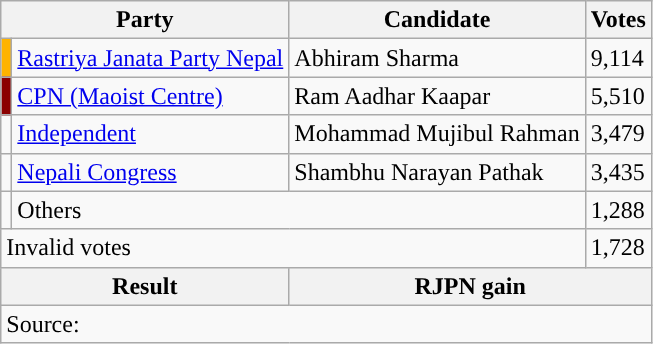<table class="wikitable">
<tr>
<th colspan="2">Party</th>
<th>Candidate</th>
<th>Votes</th>
</tr>
<tr>
<td style="background-color:#ffb300"></td>
<td><a href='#'>Rastriya Janata Party Nepal</a></td>
<td>Abhiram Sharma</td>
<td>9,114</td>
</tr>
<tr>
<td style="background-color:darkred"></td>
<td><a href='#'>CPN (Maoist Centre)</a></td>
<td>Ram Aadhar Kaapar</td>
<td>5,510</td>
</tr>
<tr>
<td style="background-color:"></td>
<td><a href='#'>Independent</a></td>
<td>Mohammad Mujibul Rahman</td>
<td>3,479</td>
</tr>
<tr>
<td style="background-color:"></td>
<td><a href='#'>Nepali Congress</a></td>
<td>Shambhu Narayan Pathak</td>
<td>3,435</td>
</tr>
<tr>
<td></td>
<td colspan="2">Others</td>
<td>1,288</td>
</tr>
<tr>
<td colspan="3">Invalid votes</td>
<td>1,728</td>
</tr>
<tr>
<th colspan="2">Result</th>
<th colspan="2">RJPN gain</th>
</tr>
<tr>
<td colspan="4">Source: </td>
</tr>
</table>
